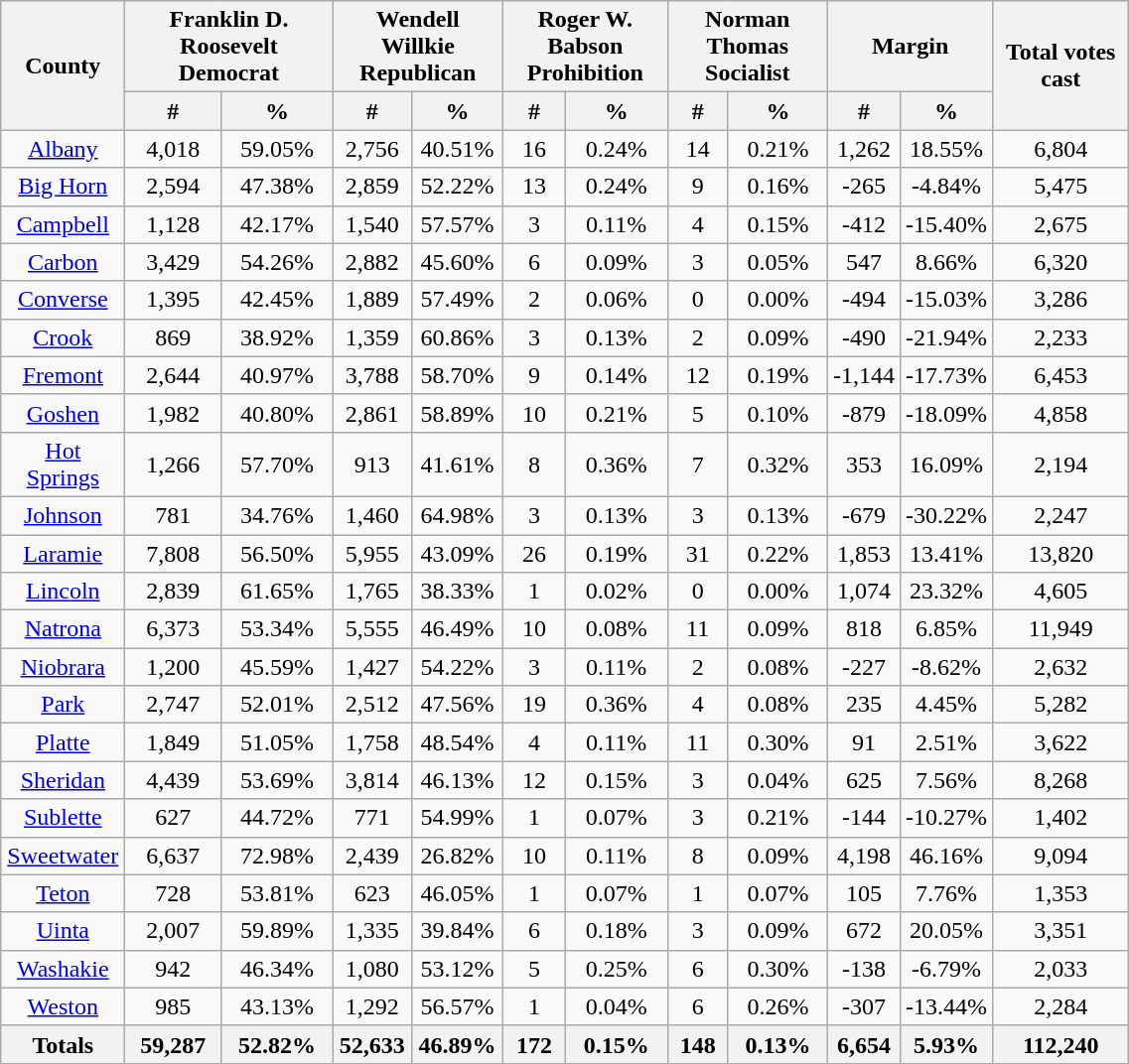<table width="60%"  class="wikitable sortable" style="text-align:center">
<tr>
<th style="text-align:center;" rowspan="2">County</th>
<th style="text-align:center;" colspan="2">Franklin D. Roosevelt<br>Democrat</th>
<th style="text-align:center;" colspan="2">Wendell Willkie<br>Republican</th>
<th style="text-align:center;" colspan="2">Roger W. Babson<br>Prohibition</th>
<th style="text-align:center;" colspan="2">Norman Thomas<br>Socialist</th>
<th style="text-align:center;" colspan="2">Margin</th>
<th style="text-align:center;" rowspan="2">Total votes cast</th>
</tr>
<tr>
<th style="text-align:center;" data-sort-type="number">#</th>
<th style="text-align:center;" data-sort-type="number">%</th>
<th style="text-align:center;" data-sort-type="number">#</th>
<th style="text-align:center;" data-sort-type="number">%</th>
<th style="text-align:center;" data-sort-type="number">#</th>
<th style="text-align:center;" data-sort-type="number">%</th>
<th style="text-align:center;" data-sort-type="number">#</th>
<th style="text-align:center;" data-sort-type="number">%</th>
<th style="text-align:center;" data-sort-type="number">#</th>
<th style="text-align:center;" data-sort-type="number">%</th>
</tr>
<tr style="text-align:center;">
<td><a href='#'>Albany</a></td>
<td>4,018</td>
<td>59.05%</td>
<td>2,756</td>
<td>40.51%</td>
<td>16</td>
<td>0.24%</td>
<td>14</td>
<td>0.21%</td>
<td>1,262</td>
<td>18.55%</td>
<td>6,804</td>
</tr>
<tr style="text-align:center;">
<td><a href='#'>Big Horn</a></td>
<td>2,594</td>
<td>47.38%</td>
<td>2,859</td>
<td>52.22%</td>
<td>13</td>
<td>0.24%</td>
<td>9</td>
<td>0.16%</td>
<td>-265</td>
<td>-4.84%</td>
<td>5,475</td>
</tr>
<tr style="text-align:center;">
<td><a href='#'>Campbell</a></td>
<td>1,128</td>
<td>42.17%</td>
<td>1,540</td>
<td>57.57%</td>
<td>3</td>
<td>0.11%</td>
<td>4</td>
<td>0.15%</td>
<td>-412</td>
<td>-15.40%</td>
<td>2,675</td>
</tr>
<tr style="text-align:center;">
<td><a href='#'>Carbon</a></td>
<td>3,429</td>
<td>54.26%</td>
<td>2,882</td>
<td>45.60%</td>
<td>6</td>
<td>0.09%</td>
<td>3</td>
<td>0.05%</td>
<td>547</td>
<td>8.66%</td>
<td>6,320</td>
</tr>
<tr style="text-align:center;">
<td><a href='#'>Converse</a></td>
<td>1,395</td>
<td>42.45%</td>
<td>1,889</td>
<td>57.49%</td>
<td>2</td>
<td>0.06%</td>
<td>0</td>
<td>0.00%</td>
<td>-494</td>
<td>-15.03%</td>
<td>3,286</td>
</tr>
<tr style="text-align:center;">
<td><a href='#'>Crook</a></td>
<td>869</td>
<td>38.92%</td>
<td>1,359</td>
<td>60.86%</td>
<td>3</td>
<td>0.13%</td>
<td>2</td>
<td>0.09%</td>
<td>-490</td>
<td>-21.94%</td>
<td>2,233</td>
</tr>
<tr style="text-align:center;">
<td><a href='#'>Fremont</a></td>
<td>2,644</td>
<td>40.97%</td>
<td>3,788</td>
<td>58.70%</td>
<td>9</td>
<td>0.14%</td>
<td>12</td>
<td>0.19%</td>
<td>-1,144</td>
<td>-17.73%</td>
<td>6,453</td>
</tr>
<tr style="text-align:center;">
<td><a href='#'>Goshen</a></td>
<td>1,982</td>
<td>40.80%</td>
<td>2,861</td>
<td>58.89%</td>
<td>10</td>
<td>0.21%</td>
<td>5</td>
<td>0.10%</td>
<td>-879</td>
<td>-18.09%</td>
<td>4,858</td>
</tr>
<tr style="text-align:center;">
<td><a href='#'>Hot Springs</a></td>
<td>1,266</td>
<td>57.70%</td>
<td>913</td>
<td>41.61%</td>
<td>8</td>
<td>0.36%</td>
<td>7</td>
<td>0.32%</td>
<td>353</td>
<td>16.09%</td>
<td>2,194</td>
</tr>
<tr style="text-align:center;">
<td><a href='#'>Johnson</a></td>
<td>781</td>
<td>34.76%</td>
<td>1,460</td>
<td>64.98%</td>
<td>3</td>
<td>0.13%</td>
<td>3</td>
<td>0.13%</td>
<td>-679</td>
<td>-30.22%</td>
<td>2,247</td>
</tr>
<tr style="text-align:center;">
<td><a href='#'>Laramie</a></td>
<td>7,808</td>
<td>56.50%</td>
<td>5,955</td>
<td>43.09%</td>
<td>26</td>
<td>0.19%</td>
<td>31</td>
<td>0.22%</td>
<td>1,853</td>
<td>13.41%</td>
<td>13,820</td>
</tr>
<tr style="text-align:center;">
<td><a href='#'>Lincoln</a></td>
<td>2,839</td>
<td>61.65%</td>
<td>1,765</td>
<td>38.33%</td>
<td>1</td>
<td>0.02%</td>
<td>0</td>
<td>0.00%</td>
<td>1,074</td>
<td>23.32%</td>
<td>4,605</td>
</tr>
<tr style="text-align:center;">
<td><a href='#'>Natrona</a></td>
<td>6,373</td>
<td>53.34%</td>
<td>5,555</td>
<td>46.49%</td>
<td>10</td>
<td>0.08%</td>
<td>11</td>
<td>0.09%</td>
<td>818</td>
<td>6.85%</td>
<td>11,949</td>
</tr>
<tr style="text-align:center;">
<td><a href='#'>Niobrara</a></td>
<td>1,200</td>
<td>45.59%</td>
<td>1,427</td>
<td>54.22%</td>
<td>3</td>
<td>0.11%</td>
<td>2</td>
<td>0.08%</td>
<td>-227</td>
<td>-8.62%</td>
<td>2,632</td>
</tr>
<tr style="text-align:center;">
<td><a href='#'>Park</a></td>
<td>2,747</td>
<td>52.01%</td>
<td>2,512</td>
<td>47.56%</td>
<td>19</td>
<td>0.36%</td>
<td>4</td>
<td>0.08%</td>
<td>235</td>
<td>4.45%</td>
<td>5,282</td>
</tr>
<tr style="text-align:center;">
<td><a href='#'>Platte</a></td>
<td>1,849</td>
<td>51.05%</td>
<td>1,758</td>
<td>48.54%</td>
<td>4</td>
<td>0.11%</td>
<td>11</td>
<td>0.30%</td>
<td>91</td>
<td>2.51%</td>
<td>3,622</td>
</tr>
<tr style="text-align:center;">
<td><a href='#'>Sheridan</a></td>
<td>4,439</td>
<td>53.69%</td>
<td>3,814</td>
<td>46.13%</td>
<td>12</td>
<td>0.15%</td>
<td>3</td>
<td>0.04%</td>
<td>625</td>
<td>7.56%</td>
<td>8,268</td>
</tr>
<tr style="text-align:center;">
<td><a href='#'>Sublette</a></td>
<td>627</td>
<td>44.72%</td>
<td>771</td>
<td>54.99%</td>
<td>1</td>
<td>0.07%</td>
<td>3</td>
<td>0.21%</td>
<td>-144</td>
<td>-10.27%</td>
<td>1,402</td>
</tr>
<tr style="text-align:center;">
<td><a href='#'>Sweetwater</a></td>
<td>6,637</td>
<td>72.98%</td>
<td>2,439</td>
<td>26.82%</td>
<td>10</td>
<td>0.11%</td>
<td>8</td>
<td>0.09%</td>
<td>4,198</td>
<td>46.16%</td>
<td>9,094</td>
</tr>
<tr style="text-align:center;">
<td><a href='#'>Teton</a></td>
<td>728</td>
<td>53.81%</td>
<td>623</td>
<td>46.05%</td>
<td>1</td>
<td>0.07%</td>
<td>1</td>
<td>0.07%</td>
<td>105</td>
<td>7.76%</td>
<td>1,353</td>
</tr>
<tr style="text-align:center;">
<td><a href='#'>Uinta</a></td>
<td>2,007</td>
<td>59.89%</td>
<td>1,335</td>
<td>39.84%</td>
<td>6</td>
<td>0.18%</td>
<td>3</td>
<td>0.09%</td>
<td>672</td>
<td>20.05%</td>
<td>3,351</td>
</tr>
<tr style="text-align:center;">
<td><a href='#'>Washakie</a></td>
<td>942</td>
<td>46.34%</td>
<td>1,080</td>
<td>53.12%</td>
<td>5</td>
<td>0.25%</td>
<td>6</td>
<td>0.30%</td>
<td>-138</td>
<td>-6.79%</td>
<td>2,033</td>
</tr>
<tr style="text-align:center;">
<td><a href='#'>Weston</a></td>
<td>985</td>
<td>43.13%</td>
<td>1,292</td>
<td>56.57%</td>
<td>1</td>
<td>0.04%</td>
<td>6</td>
<td>0.26%</td>
<td>-307</td>
<td>-13.44%</td>
<td>2,284</td>
</tr>
<tr style="text-align:center;">
<th>Totals</th>
<th>59,287</th>
<th>52.82%</th>
<th>52,633</th>
<th>46.89%</th>
<th>172</th>
<th>0.15%</th>
<th>148</th>
<th>0.13%</th>
<th>6,654</th>
<th>5.93%</th>
<th>112,240</th>
</tr>
</table>
